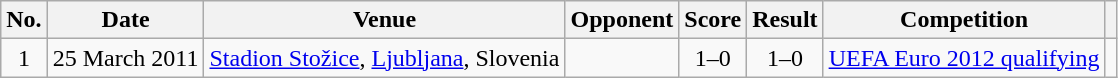<table class="wikitable plainrowheaders sortable">
<tr>
<th>No.</th>
<th>Date</th>
<th>Venue</th>
<th>Opponent</th>
<th>Score</th>
<th>Result</th>
<th>Competition</th>
<th></th>
</tr>
<tr>
<td align=center>1</td>
<td>25 March 2011</td>
<td><a href='#'>Stadion Stožice</a>, <a href='#'>Ljubljana</a>, Slovenia</td>
<td></td>
<td align=center>1–0</td>
<td align="center">1–0</td>
<td><a href='#'>UEFA Euro 2012 qualifying</a></td>
<td></td>
</tr>
</table>
